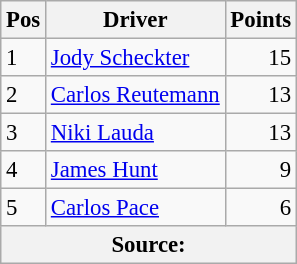<table class="wikitable" style="font-size: 95%;">
<tr>
<th>Pos</th>
<th>Driver</th>
<th>Points</th>
</tr>
<tr>
<td>1</td>
<td> <a href='#'>Jody Scheckter</a></td>
<td align="right">15</td>
</tr>
<tr>
<td>2</td>
<td> <a href='#'>Carlos Reutemann</a></td>
<td align="right">13</td>
</tr>
<tr>
<td>3</td>
<td> <a href='#'>Niki Lauda</a></td>
<td align="right">13</td>
</tr>
<tr>
<td>4</td>
<td> <a href='#'>James Hunt</a></td>
<td align="right">9</td>
</tr>
<tr>
<td>5</td>
<td> <a href='#'>Carlos Pace</a></td>
<td align="right">6</td>
</tr>
<tr>
<th colspan=3>Source:</th>
</tr>
</table>
